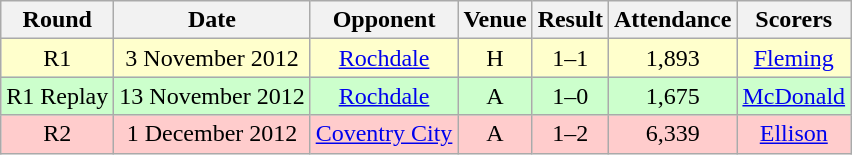<table class= "wikitable " style="font-size:100%; text-align:center">
<tr>
<th>Round</th>
<th>Date</th>
<th>Opponent</th>
<th>Venue</th>
<th>Result</th>
<th>Attendance</th>
<th>Scorers</th>
</tr>
<tr style="background: #FFFFCC;">
<td>R1</td>
<td>3 November 2012</td>
<td><a href='#'>Rochdale</a></td>
<td>H</td>
<td>1–1</td>
<td>1,893</td>
<td><a href='#'>Fleming</a></td>
</tr>
<tr style="background: #CCFFCC;">
<td>R1 Replay</td>
<td>13 November 2012</td>
<td><a href='#'>Rochdale</a></td>
<td>A</td>
<td>1–0</td>
<td>1,675</td>
<td><a href='#'>McDonald</a></td>
</tr>
<tr style="background: #FFCCCC;">
<td>R2</td>
<td>1 December 2012</td>
<td><a href='#'>Coventry City</a></td>
<td>A</td>
<td>1–2</td>
<td>6,339</td>
<td><a href='#'>Ellison</a></td>
</tr>
</table>
